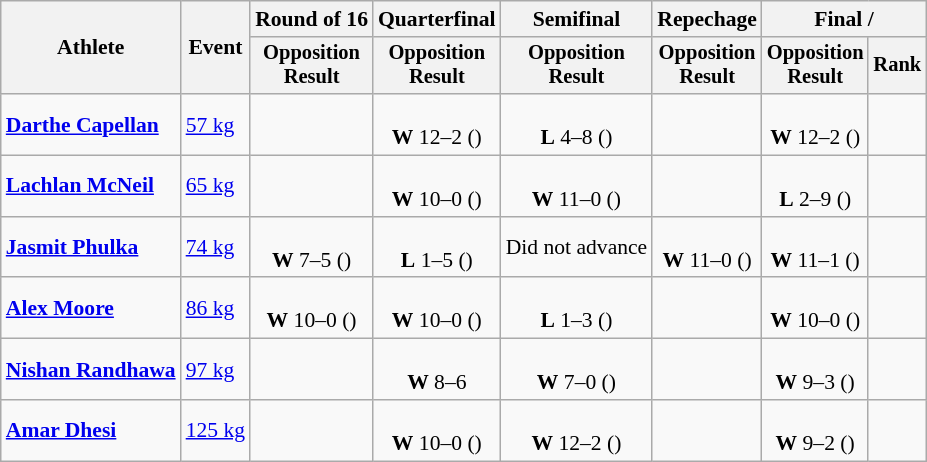<table class="wikitable" style="font-size:90%;">
<tr>
<th rowspan=2>Athlete</th>
<th rowspan=2>Event</th>
<th>Round of 16</th>
<th>Quarterfinal</th>
<th>Semifinal</th>
<th>Repechage</th>
<th colspan=2>Final / </th>
</tr>
<tr style="font-size: 95%">
<th>Opposition<br>Result</th>
<th>Opposition<br>Result</th>
<th>Opposition<br>Result</th>
<th>Opposition<br>Result</th>
<th>Opposition<br>Result</th>
<th>Rank</th>
</tr>
<tr align=center>
<td align=left><strong><a href='#'>Darthe Capellan</a></strong></td>
<td align=left><a href='#'>57 kg</a></td>
<td></td>
<td><br><strong>W</strong> 12–2 ()</td>
<td><br><strong>L</strong> 4–8 ()</td>
<td></td>
<td><br><strong>W</strong> 12–2 ()</td>
<td></td>
</tr>
<tr align=center>
<td align=left><strong><a href='#'>Lachlan McNeil</a></strong></td>
<td align=left><a href='#'>65 kg</a></td>
<td></td>
<td><br><strong>W</strong> 10–0 ()</td>
<td><br><strong>W</strong> 11–0 ()</td>
<td></td>
<td><br><strong>L</strong> 2–9 ()</td>
<td></td>
</tr>
<tr align=center>
<td align=left><strong><a href='#'>Jasmit Phulka</a></strong></td>
<td align=left><a href='#'>74 kg</a></td>
<td><br><strong>W</strong> 7–5 ()</td>
<td><br><strong>L</strong> 1–5 ()</td>
<td>Did not advance</td>
<td><br><strong>W</strong> 11–0 ()</td>
<td><br><strong>W</strong> 11–1 ()</td>
<td></td>
</tr>
<tr align=center>
<td align=left><strong><a href='#'>Alex Moore</a></strong></td>
<td align=left><a href='#'>86 kg</a></td>
<td><br><strong>W</strong> 10–0 ()</td>
<td><br><strong>W</strong> 10–0 ()</td>
<td><br><strong>L</strong> 1–3 ()</td>
<td></td>
<td><br><strong>W</strong> 10–0 ()</td>
<td></td>
</tr>
<tr align=center>
<td align=left><strong><a href='#'>Nishan Randhawa</a></strong></td>
<td align=left><a href='#'>97 kg</a></td>
<td></td>
<td><br><strong>W</strong> 8–6 </td>
<td><br><strong>W</strong> 7–0 ()</td>
<td></td>
<td><br><strong>W</strong> 9–3 ()</td>
<td></td>
</tr>
<tr align=center>
<td align=left><strong><a href='#'>Amar Dhesi</a></strong></td>
<td align=left><a href='#'>125 kg</a></td>
<td></td>
<td><br><strong>W</strong> 10–0 ()</td>
<td><br><strong>W</strong> 12–2 ()</td>
<td></td>
<td><br><strong>W</strong> 9–2 ()</td>
<td></td>
</tr>
</table>
